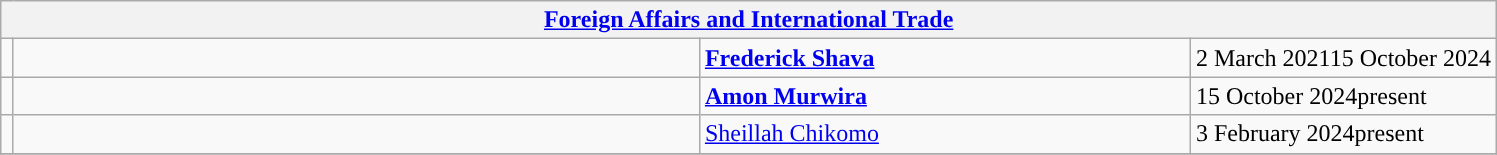<table class="wikitable">
<tr>
<th colspan="4"><a href='#'>Foreign Affairs and International Trade</a></th>
</tr>
<tr>
<td style="width: 1px; background: "></td>
<td style="width: 450px;"></td>
<td style="width: 320px;"> <strong><a href='#'>Frederick Shava</a></strong></td>
<td>2 March 202115 October 2024</td>
</tr>
<tr>
<td></td>
<td style="width: 450px;"></td>
<td style="width: 320px;"> <strong><a href='#'>Amon Murwira</a></strong></td>
<td>15 October 2024present</td>
</tr>
<tr>
<td style="width: 1px; background: "></td>
<td style="width: 450px;"></td>
<td style="width: 320px;"> <a href='#'>Sheillah Chikomo</a></td>
<td>3 February 2024present</td>
</tr>
<tr>
</tr>
</table>
